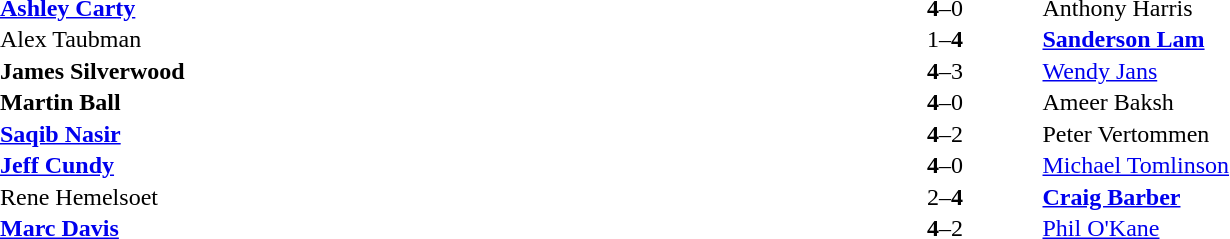<table width="100%" cellspacing="1">
<tr>
<th width=45%></th>
<th width=10%></th>
<th width=45%></th>
</tr>
<tr>
<td> <strong><a href='#'>Ashley Carty</a></strong></td>
<td align="center"><strong>4</strong>–0</td>
<td> Anthony Harris</td>
</tr>
<tr>
<td> Alex Taubman</td>
<td align="center">1–<strong>4</strong></td>
<td> <strong><a href='#'>Sanderson Lam</a></strong></td>
</tr>
<tr>
<td> <strong>James Silverwood</strong></td>
<td align="center"><strong>4</strong>–3</td>
<td> <a href='#'>Wendy Jans</a></td>
</tr>
<tr>
<td> <strong>Martin Ball</strong></td>
<td align="center"><strong>4</strong>–0</td>
<td> Ameer Baksh</td>
</tr>
<tr>
<td> <strong><a href='#'>Saqib Nasir</a></strong></td>
<td align="center"><strong>4</strong>–2</td>
<td> Peter Vertommen</td>
</tr>
<tr>
<td> <strong><a href='#'>Jeff Cundy</a></strong></td>
<td align="center"><strong>4</strong>–0</td>
<td> <a href='#'>Michael Tomlinson</a></td>
</tr>
<tr>
<td> Rene Hemelsoet</td>
<td align="center">2–<strong>4</strong></td>
<td> <strong><a href='#'>Craig Barber</a></strong></td>
</tr>
<tr>
<td> <strong><a href='#'>Marc Davis</a></strong></td>
<td align="center"><strong>4</strong>–2</td>
<td> <a href='#'>Phil O'Kane</a></td>
</tr>
</table>
